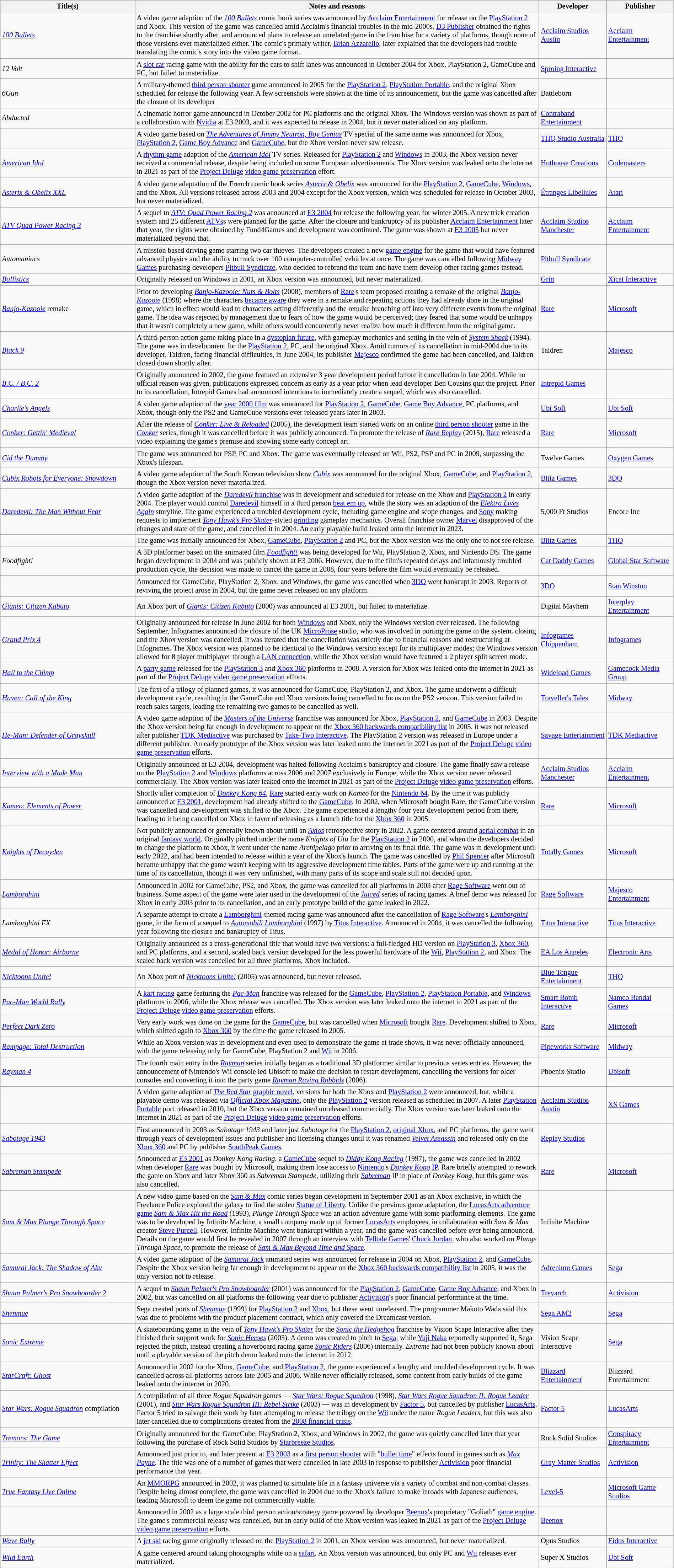<table class="wikitable sortable" id="softwarelist" style="width:100%; font-size:85%;">
<tr>
<th width=20%>Title(s)</th>
<th width=60% class="unsortable">Notes and reasons</th>
<th width=10%>Developer</th>
<th width=10%>Publisher</th>
</tr>
<tr>
<td id="0–9"><em><a href='#'>100 Bullets</a></em></td>
<td>A video game adaption of the <em><a href='#'>100 Bullets</a></em> comic book series was announced by <a href='#'>Acclaim Entertainment</a> for release on the <a href='#'>PlayStation 2</a> and Xbox. This version of the game was cancelled amid Acclaim's financial troubles in the mid-2000s. <a href='#'>D3 Publisher</a> obtained the rights to the franchise shortly after, and announced plans to release an unrelated game in the franchise for a variety of platforms, though none of those versions ever materialized either. The comic's primary writer, <a href='#'>Brian Azzarello</a>, later explained that the developers had trouble translating the comic's story into the video game format.</td>
<td><a href='#'>Acclaim Studios Austin</a></td>
<td><a href='#'>Acclaim Entertainment</a></td>
</tr>
<tr>
<td><em>12 Volt</em></td>
<td>A <a href='#'>slot car</a> racing game with the ability for the cars to shift lanes was announced in October 2004 for Xbox, PlayStation 2, GameCube and PC, but failed to materialize.</td>
<td><a href='#'>Sproing Interactive</a></td>
<td></td>
</tr>
<tr>
<td><em>6Gun</em></td>
<td>A military-themed <a href='#'>third person shooter</a> game announced in 2005 for the <a href='#'>PlayStation 2</a>, <a href='#'>PlayStation Portable</a>, and the original Xbox scheduled for release the following year. A few screenshots were shown at the time of its announcement, but the game was cancelled after the closure of its developer  </td>
<td>Battleborn</td>
<td></td>
</tr>
<tr>
<td id="A"><em>Abducted</em></td>
<td>A cinematic horror game announced in October 2002 for PC platforms and the original Xbox. The Windows version was shown as part of a collaboration with <a href='#'>Nvidia</a> at E3 2003, and it was expected to release in 2004, but it never materialized on any platform.</td>
<td><a href='#'>Contraband Entertainment</a></td>
<td></td>
</tr>
<tr>
<td></td>
<td>A video game based on <em><a href='#'>The Adventures of Jimmy Neutron, Boy Genius</a></em> TV special of the same name was announced for Xbox, <a href='#'>PlayStation 2</a>, <a href='#'>Game Boy Advance</a> and <a href='#'>GameCube</a>, but the Xbox version never saw release.</td>
<td><a href='#'>THQ Studio Australia</a></td>
<td><a href='#'>THQ</a></td>
</tr>
<tr>
<td><em><a href='#'>American Idol</a></em></td>
<td>A <a href='#'>rhythm game</a> adaption of the <em><a href='#'>American Idol</a></em> TV series. Released for <a href='#'>PlayStation 2</a> and <a href='#'>Windows</a> in 2003, the Xbox version never received a commercial release, despite being included on some European advertisements. The Xbox version was leaked onto the internet in 2021 as part of the <a href='#'>Project Deluge</a> <a href='#'>video game preservation</a> effort.</td>
<td><a href='#'>Hothouse Creations</a></td>
<td><a href='#'>Codemasters</a></td>
</tr>
<tr>
<td><em><a href='#'>Asterix & Obelix XXL</a></em></td>
<td>A video game adaptation of the French comic book series <em><a href='#'>Asterix & Obelix</a></em> was announced for the <a href='#'>PlayStation 2</a>, <a href='#'>GameCube</a>, <a href='#'>Windows</a>, and the Xbox. All versions released across 2003 and 2004 except for the Xbox version, which was scheduled for release in October 2003, but never materialized.</td>
<td><a href='#'>Étranges Libellules</a></td>
<td><a href='#'>Atari</a></td>
</tr>
<tr>
</tr>
<tr>
<td><em><a href='#'>ATV Quad Power Racing 3</a></em></td>
<td>A sequel to <em><a href='#'>ATV: Quad Power Racing 2</a></em> was announced at <a href='#'>E3 2004</a> for release the following year. for winter 2005. A new trick creation system and 25 different <a href='#'>ATVs</a>s were planned for the game. After the closure and bankruptcy of its publisher <a href='#'>Acclaim Entertainment</a> later that year, the rights were obtained by Fund4Games and development was continued. The game was shown at <a href='#'>E3 2005</a> but never materialized beyond that.</td>
<td><a href='#'>Acclaim Studios Manchester</a></td>
<td><a href='#'>Acclaim Entertainment</a></td>
</tr>
<tr>
</tr>
<tr>
<td><em>Automaniacs</em></td>
<td>A mission based driving game starring two car thieves. The developers created a new <a href='#'>game engine</a> for the game that would have featured advanced physics and the ability to track over 100 computer-controlled vehicles at once. The game was cancelled following <a href='#'>Midway Games</a> purchasing developers <a href='#'>Pitbull Syndicate</a>, who decided to rebrand the team and have them develop other racing games instead.</td>
<td><a href='#'>Pitbull Syndicate</a></td>
<td></td>
</tr>
<tr>
<td id="B"><em><a href='#'>Ballistics</a></em></td>
<td>Originally released on Windows in 2001, an Xbox version was announced, but never materialized.</td>
<td><a href='#'>Grin</a></td>
<td><a href='#'>Xicat Interactive</a></td>
</tr>
<tr>
<td><em><a href='#'>Banjo-Kazooie</a></em> remake</td>
<td>Prior to developing <em><a href='#'>Banjo-Kazooie: Nuts & Bolts</a></em> (2008), members of <a href='#'>Rare</a>'s team proposed creating a remake of the original <em><a href='#'>Banjo-Kazooie</a></em> (1998) where the characters <a href='#'>became aware</a> they were in a remake and repeating actions they had already done in the original game, which in effect would lead to characters acting differently and the remake branching off into very different events from the original game. The idea was rejected by management due to fears of how the game would be perceived; they feared that some would be unhappy that it wasn't completely a new game, while others would concurrently never realize how much it different from the original game.</td>
<td><a href='#'>Rare</a></td>
<td><a href='#'>Microsoft</a></td>
</tr>
<tr>
<td><em><a href='#'>Black 9</a></em></td>
<td>A third-person action game taking place in a <a href='#'>dystopian future</a>, with gameplay mechanics and setting in the vein of <em><a href='#'>System Shock</a></em> (1994). The game was in development for the <a href='#'>PlayStation 2</a>, PC, and the original Xbox. Amid rumors of its cancellation in mid-2004 due to its developer, Taldren, facing financial difficulties, in June 2004, its publisher <a href='#'>Majesco</a> confirmed the game had been cancelled, and Taldren closed down shortly after.</td>
<td>Taldren</td>
<td><a href='#'>Majesco</a></td>
</tr>
<tr>
<td><em><a href='#'>B.C. / B.C. 2</a></em></td>
<td>Originally announced in 2002, the game featured an extensive 3 year development period before it cancellation in late 2004. While no official reason was given, publications expressed concern as early as a year prior when lead developer Ben Cousins quit the project. Prior to its cancellation, Intrepid Games had announced intentions to immediately create a sequel, which was also cancelled.</td>
<td><a href='#'>Intrepid Games</a></td>
<td></td>
</tr>
<tr>
<td id="C"><em><a href='#'>Charlie's Angels</a></em></td>
<td>A video game adaption of the <a href='#'>year 2000 film</a> was announced for <a href='#'>PlayStation 2</a>, <a href='#'>GameCube</a>, <a href='#'>Game Boy Advance</a>, PC platforms, and Xbox, though only the PS2 and GameCube versions ever released years later in 2003.</td>
<td><a href='#'>Ubi Soft</a></td>
<td><a href='#'>Ubi Soft</a></td>
</tr>
<tr>
<td><em><a href='#'>Conker: Gettin' Medieval</a></em></td>
<td>After the release of <em><a href='#'>Conker: Live & Reloaded</a></em> (2005), the development team started work on an online <a href='#'>third person shooter</a> game in the <em><a href='#'>Conker</a></em> series, though it was cancelled before it was publicly announced. To promote the release of <em><a href='#'>Rare Replay</a></em> (2015), <a href='#'>Rare</a> released a video explaining the game's premise and showing some early concept art.</td>
<td><a href='#'>Rare</a></td>
<td><a href='#'>Microsoft</a></td>
</tr>
<tr>
<td><em><a href='#'>Cid the Dummy</a></em></td>
<td>The game was announced for PSP, PC and Xbox. The game was eventually released on Wii, PS2, PSP and PC in 2009, surpassing the Xbox's lifespan.</td>
<td>Twelve Games</td>
<td><a href='#'>Oxygen Games</a></td>
</tr>
<tr>
<td><em><a href='#'>Cubix Robots for Everyone: Showdown</a></em></td>
<td>A video game adaption of the South Korean television show <em><a href='#'>Cubix</a></em> was announced for the original Xbox, <a href='#'>GameCube</a>, and <a href='#'>PlayStation 2</a>, though the Xbox version never materialized.</td>
<td><a href='#'>Blitz Games</a></td>
<td><a href='#'>3DO</a></td>
</tr>
<tr>
<td id="D"><em><a href='#'>Daredevil: The Man Without Fear</a></em></td>
<td>A video game adaption of the <a href='#'><em>Daredevil</em> franchise</a> was in development and scheduled for release on the Xbox and <a href='#'>PlayStation 2</a> in early 2004. The player would control <a href='#'>Daredevil</a> himself in a third person <a href='#'>beat em up</a>, while the story was an adaption of the <em><a href='#'>Elektra Lives Again</a></em> storyline. The game experienced a troubled development cycle, including game engine and scope changes, and <a href='#'>Sony</a> making requests to implement <em><a href='#'>Tony Hawk's Pro Skater</a></em>-styled <a href='#'>grinding</a> gameplay mechanics. Overall franchise owner <a href='#'>Marvel</a> disapproved of the changes and state of the game, and cancelled it in 2004. An early playable build leaked onto the internet in 2023.</td>
<td>5,000 Ft Studios</td>
<td>Encore Inc</td>
</tr>
<tr>
<td id="F"></td>
<td>The game was initially announced for Xbox, <a href='#'>GameCube</a>, <a href='#'>PlayStation 2</a> and PC, but the Xbox version was the only one to not see release.</td>
<td><a href='#'>Blitz Games</a></td>
<td><a href='#'>THQ</a></td>
</tr>
<tr>
<td><em>Foodfight!</em></td>
<td>A 3D platformer based on the animated film <em><a href='#'>Foodfight!</a></em> was being developed for Wii, PlayStation 2, Xbox, and Nintendo DS. The game began development in 2004 and was publicly shown at E3 2006. However, due to the film's repeated delays and infamously troubled production cycle, the decision was made to cancel the game in 2008, four years before the film would eventually be released.</td>
<td><a href='#'>Cat Daddy Games</a></td>
<td><a href='#'>Global Star Software</a></td>
</tr>
<tr>
<td></td>
<td>Announced for GameCube, PlayStation 2, Xbox, and Windows, the game was cancelled when <a href='#'>3DO</a> went bankrupt in 2003. Reports of reviving the project arose in 2004, but the game never released on any platform.</td>
<td><a href='#'>3DO</a></td>
<td><a href='#'>Stan Winston</a></td>
</tr>
<tr>
<td><em><a href='#'>Giants: Citizen Kabuto</a></em></td>
<td>An Xbox port of <em><a href='#'>Giants: Citizen Kabuto</a></em> (2000) was announced at E3 2001, but failed to materialize.</td>
<td>Digital Mayhem</td>
<td><a href='#'>Interplay Entertainment</a></td>
</tr>
<tr>
<td id="G"><em><a href='#'>Grand Prix 4</a></em></td>
<td>Originally announced for release in June 2002 for both <a href='#'>Windows</a> and Xbox, only the Windows version ever released. The following September, Infogrames announced the closure of the UK <a href='#'>MicroProse</a> studio, who was involved in porting the game to the system. closing and the Xbox version was cancelled. It was iterated that the cancellation was strictly due to financial reasons and restructuring at Infogrames. The Xbox version was planned to be identical to the Windows version except for its multiplayer modes; the Windows version allowed for 8 player multiplayer through a <a href='#'>LAN connection</a>, while the Xbox version would have featured a 2 player split screen mode.</td>
<td><a href='#'>Infogrames Chippenham</a></td>
<td><a href='#'>Infogrames</a></td>
</tr>
<tr>
<td id="H"><em><a href='#'>Hail to the Chimp</a></em></td>
<td>A <a href='#'>party game</a> released for the <a href='#'>PlayStation 3</a> and <a href='#'>Xbox 360</a> platforms in 2008. A version for Xbox was leaked onto the internet in 2021 as part of the <a href='#'>Project Deluge</a> <a href='#'>video game preservation</a> efforts.</td>
<td><a href='#'>Wideload Games</a></td>
<td><a href='#'>Gamecock Media Group</a></td>
</tr>
<tr>
<td><em><a href='#'>Haven: Call of the King</a></em></td>
<td>The first of a trilogy of planned games, it was announced for GameCube, PlayStation 2, and Xbox. The game underwent a difficult development cycle, resulting in the GameCube and Xbox versions being cancelled to focus on the PS2 version. This version failed to reach sales targets, leading the remaining two games to be cancelled as well.</td>
<td><a href='#'>Traveller's Tales</a></td>
<td><a href='#'>Midway</a></td>
</tr>
<tr>
<td><em><a href='#'>He-Man: Defender of Grayskull</a></em></td>
<td>A video game adaption of the <em><a href='#'>Masters of the Universe</a></em> franchise was announced for Xbox, <a href='#'>PlayStation 2</a>, and <a href='#'>GameCube</a> in 2003. Despite the Xbox version being far enough in development to appear on the <a href='#'>Xbox 360 backwards compatibility list</a> in 2005, it was not released after publisher <a href='#'>TDK Mediactive</a> was purchased by <a href='#'>Take-Two Interactive</a>. The PlayStation 2 version was released in Europe under a different publisher. An early prototype of the Xbox version was later leaked onto the internet in 2021 as part of the <a href='#'>Project Deluge</a> <a href='#'>video game preservation</a> efforts.</td>
<td><a href='#'>Savage Entertainment</a></td>
<td><a href='#'>TDK Mediactive</a></td>
</tr>
<tr>
<td id="I"><em><a href='#'>Interview with a Made Man</a></em></td>
<td>Originally announced at E3 2004, development was halted following Acclaim's bankruptcy and closure. The game finally saw a release on the <a href='#'>PlayStation 2</a> and <a href='#'>Windows</a> platforms across 2006 and 2007 exclusively in Europe, while the Xbox version never released commercially. The Xbox version was later leaked onto the internet in 2021 as part of the <a href='#'>Project Deluge</a> <a href='#'>video game preservation</a> efforts.</td>
<td><a href='#'>Acclaim Studios Manchester</a></td>
<td><a href='#'>Acclaim Entertainment</a></td>
</tr>
<tr>
<td id="K"><em><a href='#'>Kameo: Elements of Power</a></em></td>
<td>Shortly after completion of <em><a href='#'>Donkey Kong 64</a></em>, <a href='#'>Rare</a> started early work on <em>Kameo</em> for the <a href='#'>Nintendo 64</a>. By the time it was publicly announced at <a href='#'>E3 2001</a>, development had already shifted to the <a href='#'>GameCube</a>. In 2002, when Microsoft bought Rare, the GameCube version was cancelled and development was shifted to the Xbox. The game experienced a lengthy four year development period from there, leading to it being cancelled on Xbox in favor of releasing as a launch title for the <a href='#'>Xbox 360</a> in 2005.</td>
<td><a href='#'>Rare</a></td>
<td><a href='#'>Microsoft</a></td>
</tr>
<tr>
<td><em><a href='#'>Knights of Decayden</a></em></td>
<td>Not publicly announced or generally known about until an <em><a href='#'>Axios</a></em> retrospective story in 2022. A game centered around <a href='#'>aerial combat</a> in an original <a href='#'>fantasy world</a>. Originally pitched under the name <em>Knights of Utu</em> for the <a href='#'>PlayStation 2</a> in 2000, and when the developers decided to change the platform to Xbox, it went under the name <em>Archipelago</em> prior to arriving on its final title. The game was in development until early 2022, and had been intended to release within a year of the Xbox's launch. The game was cancelled by <a href='#'>Phil Spencer</a> after Microsoft became unhappy that the game wasn't keeping with its aggressive development time tables. Parts of the game were up and running at the time of its cancellation, though it was very unfinished, with many parts of its scope and scale still not decided upon.</td>
<td><a href='#'>Totally Games</a></td>
<td><a href='#'>Microsoft</a></td>
</tr>
<tr>
<td id="L"><em><a href='#'>Lamborghini</a></em></td>
<td>Announced in 2002 for GameCube, PS2, and Xbox, the game was cancelled for all platforms in 2003 after <a href='#'>Rage Software</a> went out of business. Some aspect of the game were later used in the development of the <em><a href='#'>Juiced</a></em> series of racing games. A brief demo was released for Xbox in early 2003 prior to its cancellation, and an early prototype build of the game leaked in 2022.</td>
<td><a href='#'>Rage Software</a></td>
<td><a href='#'>Majesco Entertainment</a></td>
</tr>
<tr>
<td><em>Lamborghini FX</em></td>
<td>A separate attempt to create a <a href='#'>Lamborghini</a>-themed racing game was announced after the cancellation of <a href='#'>Rage Software</a>'s <em><a href='#'>Lamborghini</a></em> game, in the form of a sequel to <em><a href='#'>Automobili Lamborghini</a></em> (1997) by <a href='#'>Titus Interactive</a>. Announced in 2004, it was cancelled the following year following the closure and bankruptcy of Titus.</td>
<td><a href='#'>Titus Interactive</a></td>
<td><a href='#'>Titus Interactive</a></td>
</tr>
<tr>
<td id="M"><em><a href='#'>Medal of Honor: Airborne</a></em></td>
<td>Originally announced as a cross-generational title that would have two versions: a full-fledged HD version on <a href='#'>PlayStation 3</a>, <a href='#'>Xbox 360</a>, and PC platforms, and a second, scaled back version developed for the less powerful hardware of the <a href='#'>Wii</a>, <a href='#'>PlayStation 2</a>, and Xbox. The scaled back version was cancelled for all three platforms, Xbox included.</td>
<td><a href='#'>EA Los Angeles</a></td>
<td><a href='#'>Electronic Arts</a></td>
</tr>
<tr>
<td id="N"><em><a href='#'>Nicktoons Unite!</a></em></td>
<td>An Xbox port of <em><a href='#'>Nicktoons Unite!</a></em> (2005) was announced, but never released.</td>
<td><a href='#'>Blue Tongue Entertainment</a></td>
<td><a href='#'>THQ</a></td>
</tr>
<tr>
<td id="P"><em><a href='#'>Pac-Man World Rally</a></em></td>
<td>A <a href='#'>kart racing</a> game featuring the <em><a href='#'>Pac-Man</a></em> franchise was released for the <a href='#'>GameCube</a>, <a href='#'>PlayStation 2</a>, <a href='#'>PlayStation Portable</a>, and <a href='#'>Windows</a> platforms in 2006, while the Xbox release was cancelled. The Xbox version was later leaked onto the internet in 2021 as part of the <a href='#'>Project Deluge</a> <a href='#'>video game preservation</a> efforts.</td>
<td><a href='#'>Smart Bomb Interactive</a></td>
<td><a href='#'>Namco Bandai Games</a></td>
</tr>
<tr>
<td><em><a href='#'>Perfect Dark Zero</a></em></td>
<td>Very early work was done on the game for the <a href='#'>GameCube</a>, but was cancelled when <a href='#'>Microsoft</a> bought <a href='#'>Rare</a>. Development shifted to Xbox, which shifted again to <a href='#'>Xbox 360</a> by the time the game released in 2005.</td>
<td><a href='#'>Rare</a></td>
<td><a href='#'>Microsoft</a></td>
</tr>
<tr>
<td id="R"><em><a href='#'>Rampage: Total Destruction</a></em></td>
<td>While an Xbox version was in development and even used to demonstrate the game at trade shows, it was never officially announced, with the game releasing only for GameCube, PlayStation 2 and <a href='#'>Wii</a> in 2006.</td>
<td><a href='#'>Pipeworks Software</a></td>
<td><a href='#'>Midway</a></td>
</tr>
<tr>
<td><em><a href='#'>Rayman 4</a></em></td>
<td>The fourth main entry in the <em><a href='#'>Rayman</a></em> series initially began as a traditional 3D platformer similar to previous series entries. However, the announcement of Nintendo's Wii console led Ubisoft to make the decision to restart development, cancelling the versions for older consoles and converting it into the party game <em><a href='#'>Rayman Raving Rabbids</a></em> (2006).</td>
<td>Phoenix Studio</td>
<td><a href='#'>Ubisoft</a></td>
</tr>
<tr>
<td></td>
<td>A video game adaption of <em><a href='#'>The Red Star</a></em> <a href='#'>graphic novel</a>, versions for both the Xbox and <a href='#'>PlayStation 2</a> were announced, but, while a playable demo was released via <em><a href='#'>Official Xbox Magazine</a></em>, only the <a href='#'>PlayStation 2</a> version released as scheduled in 2007. A later <a href='#'>PlayStation Portable</a> port released in 2010, but the Xbox version remained unreleased commercially. The Xbox version was later leaked onto the internet in 2021 as part of the <a href='#'>Project Deluge</a> <a href='#'>video game preservation</a> efforts.</td>
<td><a href='#'>Acclaim Studios Austin</a></td>
<td><a href='#'>XS Games</a></td>
</tr>
<tr>
<td id="S"><em><a href='#'>Sabotage 1943</a></em></td>
<td>First announced in 2003 as <em>Sabotage 1943</em> and later just <em>Sabotage</em> for the <a href='#'>PlayStation 2</a>, <a href='#'>original Xbox</a>, and PC platforms, the game went through years of development issues and publisher and licensing changes until it was renamed <em><a href='#'>Velvet Assassin</a></em> and released only on the <a href='#'>Xbox 360</a> and PC by publisher <a href='#'>SouthPeak Games</a>.</td>
<td><a href='#'>Replay Studios</a></td>
<td></td>
</tr>
<tr>
<td><em><a href='#'>Sabreman Stampede</a></em></td>
<td>Announced at <a href='#'>E3 2001</a> as <em>Donkey Kong Racing</em>, a <a href='#'>GameCube</a> sequel to <em><a href='#'>Diddy Kong Racing</a></em> (1997), the game was cancelled in 2002 when developer <a href='#'>Rare</a> was bought by Microsoft, making them lose access to <a href='#'>Nintendo</a>'s <em><a href='#'>Donkey Kong</a></em> <a href='#'>IP</a>. Rare briefly attempted to rework the game on Xbox and later Xbox 360 as <em>Sabreman Stampede</em>, utilizing their <em><a href='#'>Sabreman</a></em> IP in place of <em>Donkey Kong</em>, but this game was also cancelled.</td>
<td><a href='#'>Rare</a></td>
<td><a href='#'>Microsoft</a></td>
</tr>
<tr>
<td><em><a href='#'>Sam & Max Plunge Through Space</a></em></td>
<td>A new video game based on the <em><a href='#'>Sam & Max</a></em> comic series began development in September 2001 as an Xbox exclusive, in which the Freelance Police explored the galaxy to find the stolen <a href='#'>Statue of Liberty</a>. Unlike the previous game adaptation, the <a href='#'>LucasArts adventure game</a> <em><a href='#'>Sam & Max Hit the Road</a></em> (1993), <em>Plunge Through Space</em> was an action adventure game with some platforming elements. The game was to be developed by Infinite Machine, a small company made up of former <a href='#'>LucasArts</a> employees, in collaboration with <em>Sam & Max</em> creator <a href='#'>Steve Purcell</a>. However, Infinite Machine went bankrupt within a year, and the game was cancelled before ever being announced. Details on the game would first be revealed in 2007 through an interview with <a href='#'>Telltale Games</a>' <a href='#'>Chuck Jordan</a>, who also worked on <em>Plunge Through Space</em>, to promote the release of <em><a href='#'>Sam & Max Beyond Time and Space</a></em>.</td>
<td>Infinite Machine</td>
<td></td>
</tr>
<tr>
<td><em><a href='#'>Samurai Jack: The Shadow of Aku</a></em></td>
<td>A video game adaption of the <em><a href='#'>Samurai Jack</a></em> animated series was announced for release in 2004 on Xbox, <a href='#'>PlayStation 2</a>, and <a href='#'>GameCube</a>. Despite the Xbox version being far enough in development to appear on the <a href='#'>Xbox 360 backwards compatibility list</a> in 2005, it was the only version not to release.</td>
<td><a href='#'>Adrenium Games</a></td>
<td><a href='#'>Sega</a></td>
</tr>
<tr>
<td><em><a href='#'>Shaun Palmer's Pro Snowboarder 2</a></em></td>
<td>A sequel to <em><a href='#'>Shaun Palmer's Pro Snowboarder</a></em> (2001) was announced for the <a href='#'>PlayStation 2</a>, <a href='#'>GameCube</a>, <a href='#'>Game Boy Advance</a>, and Xbox in 2002, but was cancelled on all platforms the following year due to publisher <a href='#'>Activision</a>'s poor financial performance at the time.</td>
<td><a href='#'>Treyarch</a></td>
<td><a href='#'>Activision</a></td>
</tr>
<tr>
<td><em><a href='#'>Shenmue</a></em></td>
<td>Sega created ports of <em><a href='#'>Shenmue</a></em> (1999) for <a href='#'>PlayStation 2</a> and <a href='#'>Xbox</a>, but these went unreleased. The programmer Makoto Wada said this was due to problems with the product placement contract, which only covered the Dreamcast version.</td>
<td><a href='#'>Sega AM2</a></td>
<td><a href='#'>Sega</a></td>
</tr>
<tr>
<td><em><a href='#'>Sonic Extreme</a></em></td>
<td>A skateboarding game in the vein of <em><a href='#'>Tony Hawk's Pro Skater</a></em> for the <em><a href='#'>Sonic the Hedgehog</a></em> franchise by Vision Scape Interactive after they finished their support work for <em><a href='#'>Sonic Heroes</a></em> (2003). A demo was created to pitch to <a href='#'>Sega</a>; while <a href='#'>Yuji Naka</a> reportedly supported it, Sega rejected the pitch, instead creating a hoverboard racing game <em><a href='#'>Sonic Riders</a></em> (2006) internally. <em>Extreme</em> had not been publicly known about until a playable version of the pitch demo leaked onto the internet in 2012.</td>
<td>Vision Scape Interactive</td>
<td><a href='#'>Sega</a></td>
</tr>
<tr>
<td><em><a href='#'>StarCraft: Ghost</a></em></td>
<td>Announced in 2002 for the Xbox, <a href='#'>GameCube</a>, and <a href='#'>PlayStation 2</a>, the game experienced a lengthy and troubled development cycle. It was cancelled across all platforms across late 2005 and 2006. While never officially released, some content from early builds of the game leaked onto the internet in 2020.</td>
<td><a href='#'>Blizzard Entertainment</a></td>
<td>Blizzard Entertainment</td>
</tr>
<tr>
<td><em><a href='#'>Star Wars: Rogue Squadron</a></em> compilation</td>
<td>A compilation of all three <em>Rogue Squadron</em> games — <em><a href='#'>Star Wars: Rogue Squadron</a></em> (1998), <em><a href='#'>Star Wars Rogue Squadron II: Rogue Leader</a></em> (2001), and <em><a href='#'>Star Wars Rogue Squadron III: Rebel Strike</a></em> (2003) — was in development by <a href='#'>Factor 5</a>, but cancelled by publisher <a href='#'>LucasArts</a>. Factor 5 tried to salvage their work by later attempting to release the trilogy on the <a href='#'>Wii</a> under the name <em>Rogue Leaders</em>, but this was also later cancelled due to complications created from the <a href='#'>2008 financial crisis</a>.</td>
<td><a href='#'>Factor 5</a></td>
<td><a href='#'>LucasArts</a></td>
</tr>
<tr>
<td id="T"><em><a href='#'>Tremors: The Game</a></em></td>
<td>Originally announced for the GameCube, PlayStation 2, Xbox, and Windows in 2002, the game was quietly cancelled later that year following the purchase of Rock Solid Studios by <a href='#'>Starbreeze Studios</a>.</td>
<td>Rock Solid Studios</td>
<td><a href='#'>Conspiracy Entertainment</a></td>
</tr>
<tr>
<td><em><a href='#'>Trinity: The Shatter Effect</a></em></td>
<td>Announced just prior to, and later present at <a href='#'>E3 2003</a> as a <a href='#'>first person shooter</a> with "<a href='#'>bullet time</a>" effects found in games such as <em><a href='#'>Max Payne</a></em>. The title was one of a number of games that were cancelled in late 2003 in response to publisher <a href='#'>Activision</a> poor financial performance that year.</td>
<td><a href='#'>Gray Matter Studios</a></td>
<td><a href='#'>Activision</a></td>
</tr>
<tr>
<td><em><a href='#'>True Fantasy Live Online</a></em></td>
<td>An <a href='#'>MMORPG</a> announced in 2002, it was planned to simulate life in a fantasy universe via a variety of combat and non-combat classes. Despite being almost complete, the game was cancelled in 2004 due to the Xbox's failure to make inroads with Japanese audiences, leading Microsoft to deem the game not commercially viable.</td>
<td><a href='#'>Level-5</a></td>
<td><a href='#'>Microsoft Game Studios</a></td>
</tr>
<tr>
<td id="V"></td>
<td>Announced in 2002 as a large scale third person action/strategy game powered by developer <a href='#'>Beenox</a>'s proprietary "Goliath" <a href='#'>game engine</a>. The game's commercial release was cancelled, but an early build of the Xbox version was leaked in 2021 as part of the <a href='#'>Project Deluge</a> <a href='#'>video game preservation</a> efforts.</td>
<td><a href='#'>Beenox</a></td>
<td></td>
</tr>
<tr>
<td id="W"><em><a href='#'>Wave Rally</a></em></td>
<td>A <a href='#'>jet ski</a> racing game originally released on the <a href='#'>PlayStation 2</a> in 2001, an Xbox version was announced, but never materialized.</td>
<td>Opus Studios</td>
<td><a href='#'>Eidos Interactive</a></td>
</tr>
<tr>
<td><em><a href='#'>Wild Earth</a></em></td>
<td>A game centered around taking photographs while on a <a href='#'>safari</a>. An Xbox version was announced, but only PC and <a href='#'>Wii</a> releases ever materialized.</td>
<td>Super X Studios</td>
<td><a href='#'>Ubi Soft</a></td>
</tr>
<tr>
</tr>
</table>
